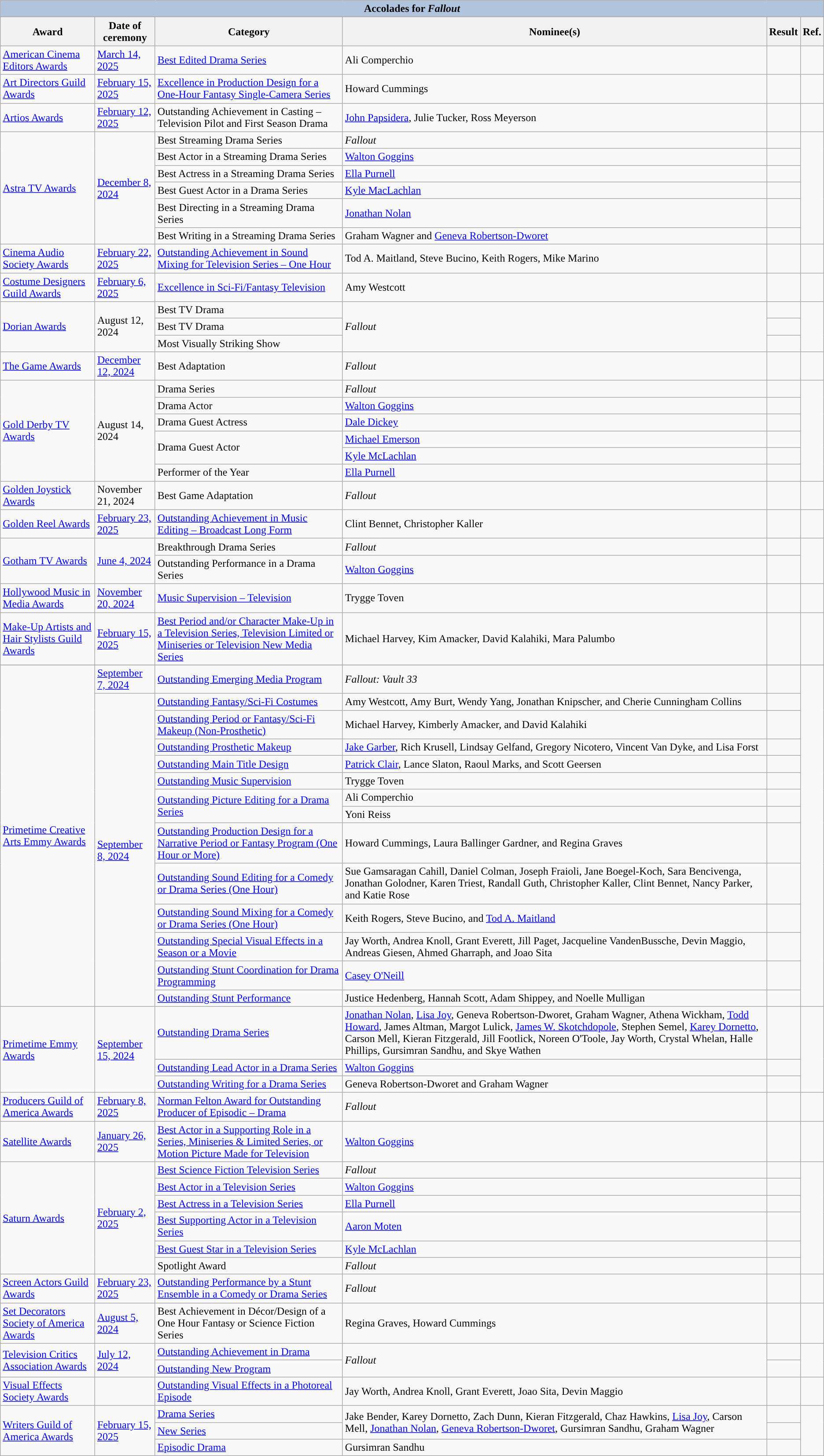<table class="wikitable plainrowheaders sortable">
<tr>
<th colspan="6" style="background: LightSteelBlue;">Accolades for <em>Fallout</em></th>
</tr>
<tr>
<th scope="col">Award</th>
<th scope="col">Date of ceremony</th>
<th scope="col">Category</th>
<th scope="col">Nominee(s)</th>
<th scope="col">Result</th>
<th scope="col" class="unsortable">Ref.</th>
</tr>
<tr>
<td><a href='#'>American Cinema Editors Awards</a></td>
<td><a href='#'>March 14, 2025</a></td>
<td><a href='#'>Best Edited Drama Series</a></td>
<td>Ali Comperchio </td>
<td></td>
<td align="center"></td>
</tr>
<tr>
<td><a href='#'>Art Directors Guild Awards</a></td>
<td><a href='#'>February 15, 2025</a></td>
<td><a href='#'>Excellence in Production Design for a One-Hour Fantasy Single-Camera Series</a></td>
<td>Howard Cummings </td>
<td></td>
<td align="center"></td>
</tr>
<tr>
<td><a href='#'>Artios Awards</a></td>
<td><a href='#'>February 12, 2025</a></td>
<td>Outstanding Achievement in Casting – Television Pilot and First Season Drama</td>
<td><a href='#'>John Papsidera</a>, Julie Tucker, Ross Meyerson</td>
<td></td>
<td align="center"></td>
</tr>
<tr>
<td rowspan="6"><a href='#'>Astra TV Awards</a></td>
<td rowspan="6"><a href='#'>December 8, 2024</a></td>
<td>Best Streaming Drama Series</td>
<td><em>Fallout</em></td>
<td></td>
<td rowspan="6" style="text-align:center"></td>
</tr>
<tr>
<td>Best Actor in a Streaming Drama Series</td>
<td><a href='#'>Walton Goggins</a></td>
<td></td>
</tr>
<tr>
<td>Best Actress in a Streaming Drama Series</td>
<td><a href='#'>Ella Purnell</a></td>
<td></td>
</tr>
<tr>
<td>Best Guest Actor in a Drama Series</td>
<td><a href='#'>Kyle MacLachlan</a></td>
<td></td>
</tr>
<tr>
<td>Best Directing in a Streaming Drama Series</td>
<td><a href='#'>Jonathan Nolan</a> </td>
<td></td>
</tr>
<tr>
<td>Best Writing in a Streaming Drama Series</td>
<td>Graham Wagner and <a href='#'>Geneva Robertson-Dworet</a> </td>
<td></td>
</tr>
<tr>
<td><a href='#'>Cinema Audio Society Awards</a></td>
<td><a href='#'>February 22, 2025</a></td>
<td><a href='#'>Outstanding Achievement in Sound Mixing for Television Series – One Hour</a></td>
<td>Tod A. Maitland, Steve Bucino, Keith Rogers, Mike Marino </td>
<td></td>
<td align="center"><br></td>
</tr>
<tr>
<td><a href='#'>Costume Designers Guild Awards</a></td>
<td><a href='#'>February 6, 2025</a></td>
<td><a href='#'>Excellence in Sci-Fi/Fantasy Television</a></td>
<td>Amy Westcott </td>
<td></td>
<td align="center"></td>
</tr>
<tr>
<td rowspan="3"><a href='#'>Dorian Awards</a></td>
<td rowspan="3">August 12, 2024</td>
<td>Best TV Drama</td>
<td rowspan="3"><em>Fallout</em></td>
<td></td>
<td rowspan="3" style="text-align:center"></td>
</tr>
<tr>
<td>Best TV Drama</td>
<td></td>
</tr>
<tr>
<td>Most Visually Striking Show</td>
<td></td>
</tr>
<tr>
<td><a href='#'>The Game Awards</a></td>
<td><a href='#'>December 12, 2024</a></td>
<td>Best Adaptation</td>
<td><em>Fallout</em></td>
<td></td>
<td align="center"></td>
</tr>
<tr>
<td rowspan="6"><a href='#'>Gold Derby TV Awards</a></td>
<td rowspan="6">August 14, 2024</td>
<td>Drama Series</td>
<td><em>Fallout</em></td>
<td></td>
<td rowspan="6" style="text-align:center"></td>
</tr>
<tr>
<td>Drama Actor</td>
<td><a href='#'>Walton Goggins</a></td>
<td></td>
</tr>
<tr>
<td>Drama Guest Actress</td>
<td><a href='#'>Dale Dickey</a></td>
<td></td>
</tr>
<tr>
<td rowspan="2">Drama Guest Actor</td>
<td><a href='#'>Michael Emerson</a></td>
<td></td>
</tr>
<tr>
<td><a href='#'>Kyle McLachlan</a></td>
<td></td>
</tr>
<tr>
<td>Performer of the Year</td>
<td><a href='#'>Ella Purnell</a></td>
<td></td>
</tr>
<tr>
<td><a href='#'>Golden Joystick Awards</a></td>
<td>November 21, 2024</td>
<td>Best Game Adaptation</td>
<td><em>Fallout</em></td>
<td></td>
<td align="center"></td>
</tr>
<tr>
<td><a href='#'>Golden Reel Awards</a></td>
<td><a href='#'>February 23, 2025</a></td>
<td><a href='#'>Outstanding Achievement in Music Editing – Broadcast Long Form</a></td>
<td>Clint Bennet, Christopher Kaller </td>
<td></td>
<td align="center"></td>
</tr>
<tr>
<td rowspan="2"><a href='#'>Gotham TV Awards</a></td>
<td rowspan="2"><a href='#'>June 4, 2024</a></td>
<td scope="row">Breakthrough Drama Series</td>
<td><em>Fallout</em></td>
<td></td>
<td rowspan="2" style="text-align:center"></td>
</tr>
<tr>
<td>Outstanding Performance in a Drama Series</td>
<td><a href='#'>Walton Goggins</a></td>
<td></td>
</tr>
<tr>
<td><a href='#'>Hollywood Music in Media Awards</a></td>
<td><a href='#'>November 20, 2024</a></td>
<td><a href='#'>Music Supervision – Television</a></td>
<td>Trygge Toven</td>
<td></td>
<td align="center"></td>
</tr>
<tr>
<td><a href='#'>Make-Up Artists and Hair Stylists Guild Awards</a></td>
<td><a href='#'>February 15, 2025</a></td>
<td><a href='#'>Best Period and/or Character Make-Up in a Television Series, Television Limited or Miniseries or Television New Media Series</a></td>
<td>Michael Harvey, Kim Amacker, David Kalahiki, Mara Palumbo</td>
<td></td>
<td align="center"></td>
</tr>
<tr>
</tr>
<tr>
<td rowspan="14"><a href='#'>Primetime Creative Arts Emmy Awards</a></td>
<td><a href='#'>September 7, 2024</a></td>
<td><a href='#'>Outstanding Emerging Media Program</a></td>
<td><em>Fallout: Vault 33</em></td>
<td></td>
<td rowspan="14" style="text-align:center"></td>
</tr>
<tr>
<td rowspan="13"><a href='#'>September 8, 2024</a></td>
<td><a href='#'>Outstanding Fantasy/Sci-Fi Costumes</a></td>
<td>Amy Westcott, Amy Burt, Wendy Yang, Jonathan Knipscher, and Cherie Cunningham Collins </td>
<td></td>
</tr>
<tr>
<td><a href='#'>Outstanding Period or Fantasy/Sci-Fi Makeup (Non-Prosthetic)</a></td>
<td>Michael Harvey, Kimberly Amacker, and David Kalahiki </td>
<td></td>
</tr>
<tr>
<td><a href='#'>Outstanding Prosthetic Makeup</a></td>
<td><a href='#'>Jake Garber</a>, Rich Krusell, Lindsay Gelfand, Gregory Nicotero, Vincent Van Dyke, and Lisa Forst </td>
<td></td>
</tr>
<tr>
<td><a href='#'>Outstanding Main Title Design</a></td>
<td><a href='#'>Patrick Clair</a>, Lance Slaton, Raoul Marks, and Scott Geersen</td>
<td></td>
</tr>
<tr>
<td><a href='#'>Outstanding Music Supervision</a></td>
<td>Trygge Toven </td>
<td></td>
</tr>
<tr>
<td rowspan=2"><a href='#'>Outstanding Picture Editing for a Drama Series</a></td>
<td>Ali Comperchio </td>
<td></td>
</tr>
<tr>
<td>Yoni Reiss </td>
<td></td>
</tr>
<tr>
<td><a href='#'>Outstanding Production Design for a Narrative Period or Fantasy Program (One Hour or More)</a></td>
<td>Howard Cummings, Laura Ballinger Gardner, and Regina Graves </td>
<td></td>
</tr>
<tr>
<td><a href='#'>Outstanding Sound Editing for a Comedy or Drama Series (One Hour)</a></td>
<td>Sue Gamsaragan Cahill, Daniel Colman, Joseph Fraioli, Jane Boegel-Koch, Sara Bencivenga, Jonathan Golodner, Karen Triest, Randall Guth, Christopher Kaller, Clint Bennet, Nancy Parker, and Katie Rose </td>
<td></td>
</tr>
<tr>
<td><a href='#'>Outstanding Sound Mixing for a Comedy or Drama Series (One Hour)</a></td>
<td>Keith Rogers, Steve Bucino, and <a href='#'>Tod A. Maitland</a> </td>
<td></td>
</tr>
<tr>
<td><a href='#'>Outstanding Special Visual Effects in a Season or a Movie</a></td>
<td>Jay Worth, Andrea Knoll, Grant Everett, Jill Paget, Jacqueline VandenBussche, Devin Maggio, Andreas Giesen, Ahmed Gharraph, and Joao Sita</td>
<td></td>
</tr>
<tr>
<td><a href='#'>Outstanding Stunt Coordination for Drama Programming</a></td>
<td><a href='#'>Casey O'Neill</a></td>
<td></td>
</tr>
<tr>
<td><a href='#'>Outstanding Stunt Performance</a></td>
<td>Justice Hedenberg, Hannah Scott, Adam Shippey, and Noelle Mulligan </td>
<td></td>
</tr>
<tr>
<td rowspan="3"><a href='#'>Primetime Emmy Awards</a></td>
<td rowspan="3"><a href='#'>September 15, 2024</a></td>
<td><a href='#'>Outstanding Drama Series</a></td>
<td><a href='#'>Jonathan Nolan</a>, <a href='#'>Lisa Joy</a>, Geneva Robertson-Dworet, Graham Wagner, Athena Wickham, <a href='#'>Todd Howard</a>, James Altman, Margot Lulick, <a href='#'>James W. Skotchdopole</a>, Stephen Semel, <a href='#'>Karey Dornetto</a>, Carson Mell, Kieran Fitzgerald, Jill Footlick, Noreen O'Toole, Jay Worth, Crystal Whelan, Halle Phillips, Gursimran Sandhu, and Skye Wathen</td>
<td></td>
<td rowspan="3" style="text-align:center"></td>
</tr>
<tr>
<td><a href='#'>Outstanding Lead Actor in a Drama Series</a></td>
<td><a href='#'>Walton Goggins</a> </td>
<td></td>
</tr>
<tr>
<td><a href='#'>Outstanding Writing for a Drama Series</a></td>
<td>Geneva Robertson-Dworet and Graham Wagner </td>
<td></td>
</tr>
<tr>
<td><a href='#'>Producers Guild of America Awards</a></td>
<td><a href='#'>February 8, 2025</a></td>
<td><a href='#'>Norman Felton Award for Outstanding Producer of Episodic – Drama</a></td>
<td><em>Fallout</em></td>
<td></td>
<td align="center"></td>
</tr>
<tr>
<td><a href='#'>Satellite Awards</a></td>
<td><a href='#'>January 26, 2025</a></td>
<td><a href='#'>Best Actor in a Supporting Role in a Series, Miniseries & Limited Series, or Motion Picture Made for Television</a></td>
<td><a href='#'>Walton Goggins</a></td>
<td></td>
<td align="center"></td>
</tr>
<tr>
<td rowspan="6"><a href='#'>Saturn Awards</a></td>
<td rowspan="6"><a href='#'>February 2, 2025</a></td>
<td><a href='#'>Best Science Fiction Television Series</a></td>
<td><em>Fallout</em></td>
<td></td>
<td rowspan="6" align="center"></td>
</tr>
<tr>
<td><a href='#'>Best Actor in a Television Series</a></td>
<td><a href='#'>Walton Goggins</a></td>
<td></td>
</tr>
<tr>
<td><a href='#'>Best Actress in a Television Series</a></td>
<td><a href='#'>Ella Purnell</a></td>
<td></td>
</tr>
<tr>
<td><a href='#'>Best Supporting Actor in a Television Series</a></td>
<td><a href='#'>Aaron Moten</a></td>
<td></td>
</tr>
<tr>
<td><a href='#'>Best Guest Star in a Television Series</a></td>
<td><a href='#'>Kyle McLachlan</a></td>
<td></td>
</tr>
<tr>
<td>Spotlight Award</td>
<td><em>Fallout</em></td>
<td></td>
</tr>
<tr>
<td><a href='#'>Screen Actors Guild Awards</a></td>
<td><a href='#'>February 23, 2025</a></td>
<td><a href='#'>Outstanding Performance by a Stunt Ensemble in a Comedy or Drama Series</a></td>
<td><em>Fallout</em></td>
<td></td>
<td align="center"></td>
</tr>
<tr>
<td><a href='#'>Set Decorators Society of America Awards</a></td>
<td><a href='#'>August 5, 2024</a></td>
<td>Best Achievement in Décor/Design of a One Hour Fantasy or Science Fiction Series</td>
<td>Regina Graves, Howard Cummings</td>
<td></td>
<td align="center"></td>
</tr>
<tr>
<td rowspan="2"><a href='#'>Television Critics Association Awards</a></td>
<td rowspan="2"><a href='#'>July 12, 2024</a></td>
<td><a href='#'>Outstanding Achievement in Drama</a></td>
<td rowspan="2"><em>Fallout</em></td>
<td></td>
<td rowspan="2" style="text-align:center"></td>
</tr>
<tr>
<td><a href='#'>Outstanding New Program</a></td>
<td></td>
</tr>
<tr>
<td scope=row><a href='#'>Visual Effects Society Awards</a></td>
<td><a href='#'></a></td>
<td><a href='#'>Outstanding Visual Effects in a Photoreal Episode</a></td>
<td>Jay Worth, Andrea Knoll, Grant Everett, Joao Sita, Devin Maggio </td>
<td></td>
<td align="center"></td>
</tr>
<tr>
<td rowspan="3"><a href='#'>Writers Guild of America Awards</a></td>
<td rowspan="3"><a href='#'>February 15, 2025</a></td>
<td><a href='#'>Drama Series</a></td>
<td rowspan="2">Jake Bender, Karey Dornetto, Zach Dunn, Kieran Fitzgerald, Chaz Hawkins, <a href='#'>Lisa Joy</a>, Carson Mell, <a href='#'>Jonathan Nolan</a>, <a href='#'>Geneva Robertson-Dworet</a>, Gursimran Sandhu, Graham Wagner</td>
<td></td>
<td rowspan="3" style="text-align:center"></td>
</tr>
<tr>
<td><a href='#'>New Series</a></td>
<td></td>
</tr>
<tr>
<td><a href='#'>Episodic Drama</a></td>
<td>Gursimran Sandhu </td>
<td></td>
</tr>
</table>
